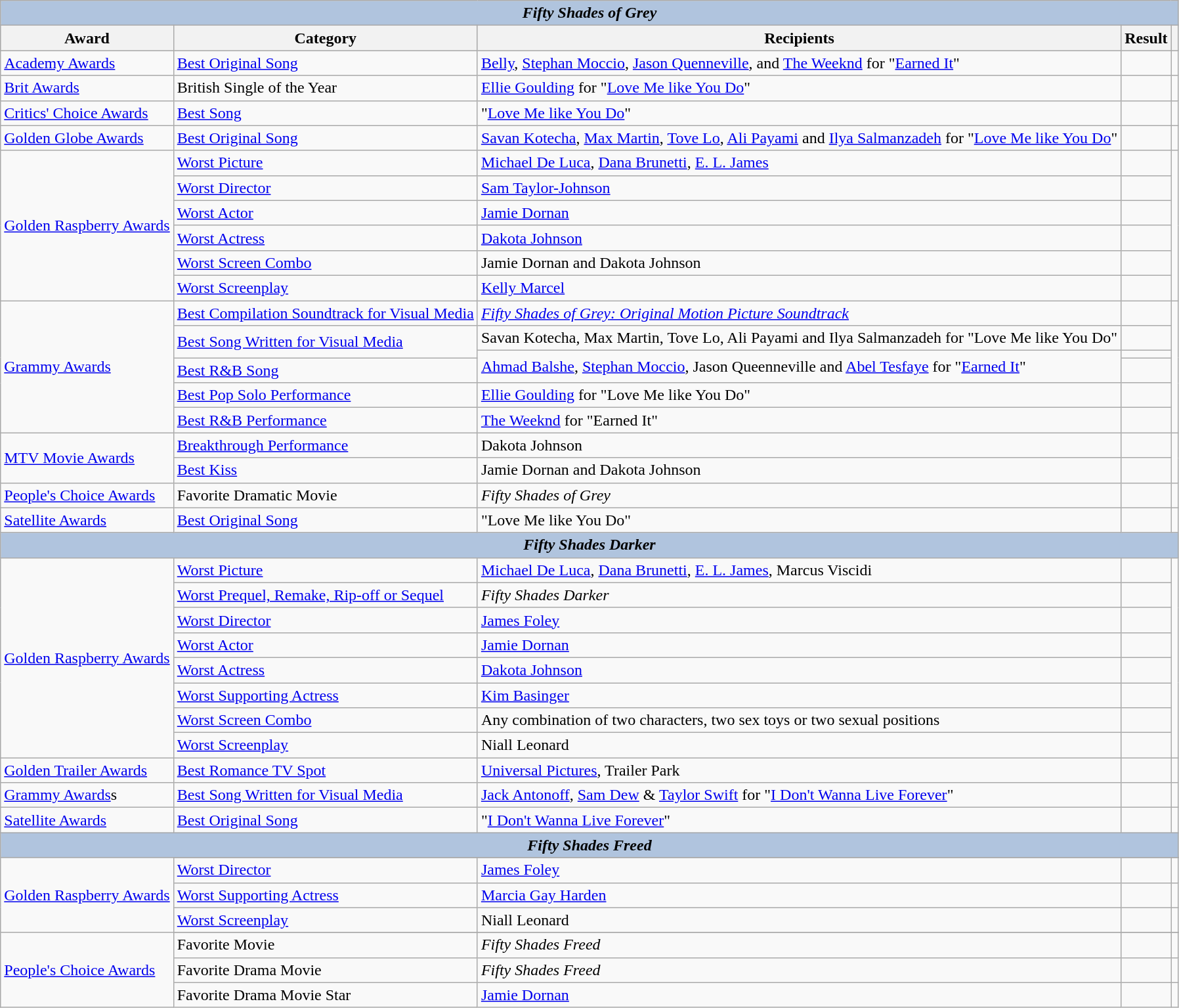<table class="wikitable sortable plainrowheaders">
<tr>
<th colspan="6" style="background: LightSteelBlue;"><em>Fifty Shades of Grey</em></th>
</tr>
<tr style="background:#ccc; text-align:center;">
<th scope="col">Award</th>
<th scope="col">Category</th>
<th scope="col">Recipients</th>
<th scope="col">Result</th>
<th scope="col" class="unsortable"></th>
</tr>
<tr>
<td><a href='#'>Academy Awards</a></td>
<td><a href='#'>Best Original Song</a></td>
<td><a href='#'>Belly</a>, <a href='#'>Stephan Moccio</a>, <a href='#'>Jason Quenneville</a>, and <a href='#'>The Weeknd</a> for "<a href='#'>Earned It</a>"</td>
<td></td>
<td></td>
</tr>
<tr>
<td><a href='#'>Brit Awards</a></td>
<td>British Single of the Year</td>
<td><a href='#'>Ellie Goulding</a> for "<a href='#'>Love Me like You Do</a>"</td>
<td></td>
<td></td>
</tr>
<tr>
<td><a href='#'>Critics' Choice Awards</a></td>
<td><a href='#'>Best Song</a></td>
<td>"<a href='#'>Love Me like You Do</a>"</td>
<td></td>
<td></td>
</tr>
<tr>
<td><a href='#'>Golden Globe Awards</a></td>
<td><a href='#'>Best Original Song</a></td>
<td><a href='#'>Savan Kotecha</a>, <a href='#'>Max Martin</a>, <a href='#'>Tove Lo</a>, <a href='#'>Ali Payami</a> and <a href='#'>Ilya Salmanzadeh</a> for "<a href='#'>Love Me like You Do</a>"</td>
<td></td>
<td></td>
</tr>
<tr>
<td rowspan=6><a href='#'>Golden Raspberry Awards</a></td>
<td><a href='#'>Worst Picture</a></td>
<td><a href='#'>Michael De Luca</a>, <a href='#'>Dana Brunetti</a>, <a href='#'>E. L. James</a></td>
<td></td>
<td rowspan="6"></td>
</tr>
<tr>
<td><a href='#'>Worst Director</a></td>
<td><a href='#'>Sam Taylor-Johnson</a></td>
<td></td>
</tr>
<tr>
<td><a href='#'>Worst Actor</a></td>
<td><a href='#'>Jamie Dornan</a></td>
<td></td>
</tr>
<tr>
<td><a href='#'>Worst Actress</a></td>
<td><a href='#'>Dakota Johnson</a></td>
<td></td>
</tr>
<tr>
<td><a href='#'>Worst Screen Combo</a></td>
<td>Jamie Dornan and Dakota Johnson</td>
<td></td>
</tr>
<tr>
<td><a href='#'>Worst Screenplay</a></td>
<td><a href='#'>Kelly Marcel</a></td>
<td></td>
</tr>
<tr>
<td rowspan="6"><a href='#'>Grammy Awards</a></td>
<td><a href='#'>Best Compilation Soundtrack for Visual Media</a></td>
<td><em><a href='#'>Fifty Shades of Grey: Original Motion Picture Soundtrack</a></em></td>
<td></td>
<td rowspan="6"></td>
</tr>
<tr>
<td rowspan="2"><a href='#'>Best Song Written for Visual Media</a></td>
<td>Savan Kotecha, Max Martin, Tove Lo, Ali Payami and Ilya Salmanzadeh for "Love Me like You Do"</td>
<td></td>
</tr>
<tr>
<td rowspan="2"><a href='#'>Ahmad Balshe</a>, <a href='#'>Stephan Moccio</a>, Jason Queenneville and <a href='#'>Abel Tesfaye</a> for "<a href='#'>Earned It</a>"</td>
<td></td>
</tr>
<tr>
<td><a href='#'>Best R&B Song</a></td>
<td></td>
</tr>
<tr>
<td><a href='#'>Best Pop Solo Performance</a></td>
<td><a href='#'>Ellie Goulding</a> for "Love Me like You Do"</td>
<td></td>
</tr>
<tr>
<td><a href='#'>Best R&B Performance</a></td>
<td><a href='#'>The Weeknd</a> for "Earned It"</td>
<td></td>
</tr>
<tr>
<td rowspan="2"><a href='#'>MTV Movie Awards</a></td>
<td><a href='#'>Breakthrough Performance</a></td>
<td>Dakota Johnson</td>
<td></td>
<td rowspan="2"></td>
</tr>
<tr>
<td><a href='#'>Best Kiss</a></td>
<td>Jamie Dornan and Dakota Johnson</td>
<td></td>
</tr>
<tr>
<td><a href='#'>People's Choice Awards</a></td>
<td>Favorite Dramatic Movie</td>
<td><em>Fifty Shades of Grey</em></td>
<td></td>
<td></td>
</tr>
<tr>
<td><a href='#'>Satellite Awards</a></td>
<td><a href='#'>Best Original Song</a></td>
<td>"Love Me like You Do"</td>
<td></td>
<td></td>
</tr>
<tr>
<th colspan="6" style="background: LightSteelBlue;"><em>Fifty Shades Darker</em></th>
</tr>
<tr>
<td rowspan="8"><a href='#'>Golden Raspberry Awards</a></td>
<td><a href='#'>Worst Picture</a></td>
<td><a href='#'>Michael De Luca</a>, <a href='#'>Dana Brunetti</a>, <a href='#'>E. L. James</a>, Marcus Viscidi</td>
<td></td>
<td rowspan="8"></td>
</tr>
<tr>
<td><a href='#'>Worst Prequel, Remake, Rip-off or Sequel</a></td>
<td><em>Fifty Shades Darker</em></td>
<td></td>
</tr>
<tr>
<td><a href='#'>Worst Director</a></td>
<td><a href='#'>James Foley</a></td>
<td></td>
</tr>
<tr>
<td><a href='#'>Worst Actor</a></td>
<td><a href='#'>Jamie Dornan</a></td>
<td></td>
</tr>
<tr>
<td><a href='#'>Worst Actress</a></td>
<td><a href='#'>Dakota Johnson</a></td>
<td></td>
</tr>
<tr>
<td><a href='#'>Worst Supporting Actress</a></td>
<td><a href='#'>Kim Basinger</a></td>
<td></td>
</tr>
<tr>
<td><a href='#'>Worst Screen Combo</a></td>
<td>Any combination of two characters, two sex toys or two sexual positions</td>
<td></td>
</tr>
<tr>
<td><a href='#'>Worst Screenplay</a></td>
<td>Niall Leonard</td>
<td></td>
</tr>
<tr>
<td><a href='#'>Golden Trailer Awards</a></td>
<td><a href='#'>Best Romance TV Spot</a></td>
<td><a href='#'>Universal Pictures</a>, Trailer Park</td>
<td></td>
<td></td>
</tr>
<tr>
<td><a href='#'>Grammy Awards</a>s</td>
<td><a href='#'>Best Song Written for Visual Media</a></td>
<td><a href='#'>Jack Antonoff</a>, <a href='#'>Sam Dew</a> & <a href='#'>Taylor Swift</a> for "<a href='#'>I Don't Wanna Live Forever</a>"</td>
<td></td>
<td></td>
</tr>
<tr>
<td><a href='#'>Satellite Awards</a></td>
<td><a href='#'>Best Original Song</a></td>
<td>"<a href='#'>I Don't Wanna Live Forever</a>"</td>
<td></td>
<td></td>
</tr>
<tr>
<th colspan="6" style="background: LightSteelBlue;"><em>Fifty Shades Freed</em></th>
</tr>
<tr>
<td rowspan="4"><a href='#'>Golden Raspberry Awards</a></td>
</tr>
<tr>
<td><a href='#'>Worst Director</a></td>
<td><a href='#'>James Foley</a></td>
<td></td>
<td></td>
</tr>
<tr>
<td><a href='#'>Worst Supporting Actress</a></td>
<td><a href='#'>Marcia Gay Harden</a></td>
<td></td>
<td></td>
</tr>
<tr>
<td><a href='#'>Worst Screenplay</a></td>
<td>Niall Leonard</td>
<td></td>
<td></td>
</tr>
<tr>
<td rowspan="4"><a href='#'>People's Choice Awards</a></td>
</tr>
<tr>
<td>Favorite Movie</td>
<td><em>Fifty Shades Freed</em></td>
<td></td>
<td></td>
</tr>
<tr>
<td>Favorite Drama Movie</td>
<td><em>Fifty Shades Freed</em></td>
<td></td>
<td></td>
</tr>
<tr>
<td>Favorite Drama Movie Star</td>
<td><a href='#'>Jamie Dornan</a></td>
<td></td>
<td></td>
</tr>
</table>
